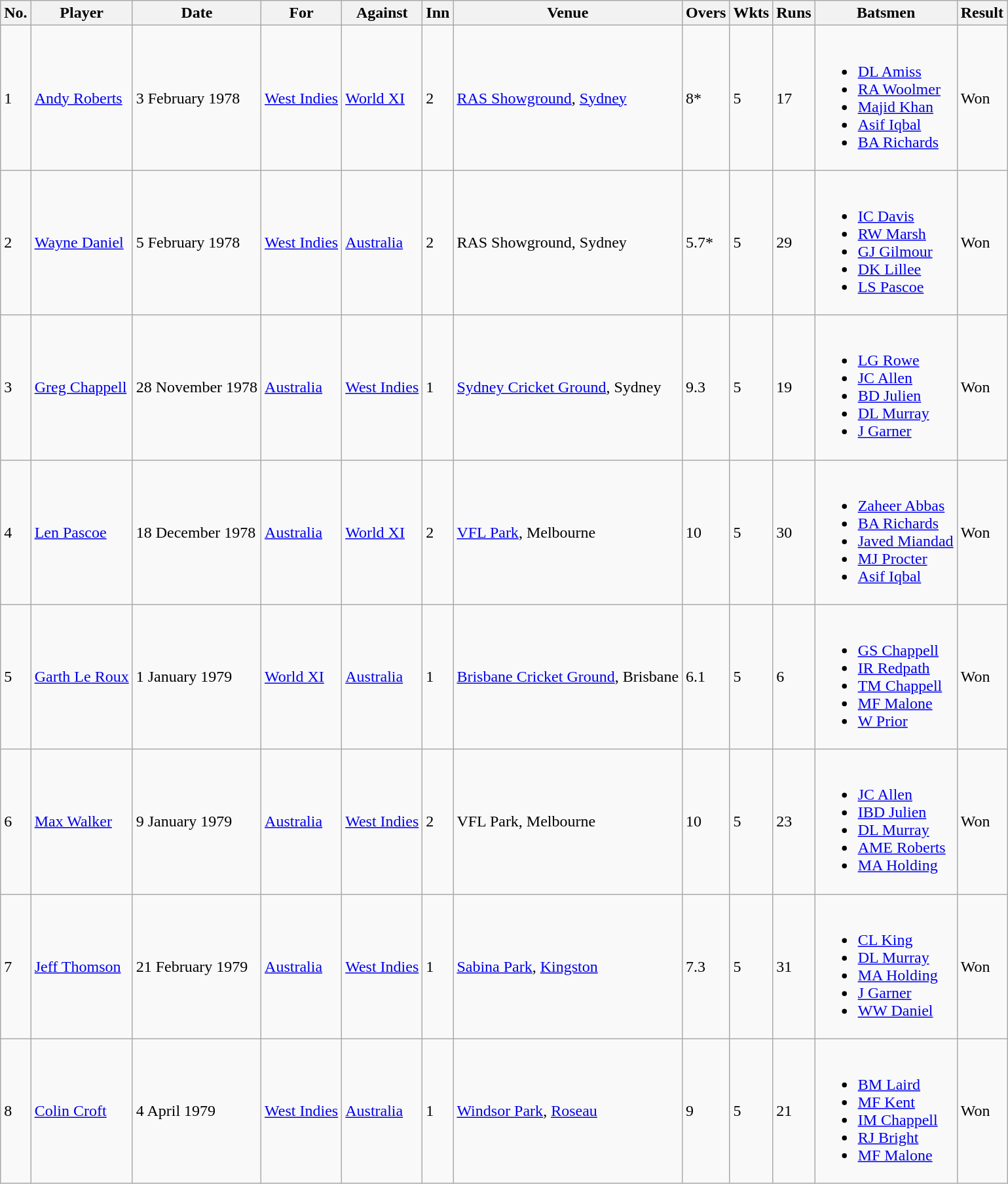<table class="wikitable sortable">
<tr>
<th class="unsortable">No.</th>
<th>Player</th>
<th>Date</th>
<th>For</th>
<th>Against</th>
<th>Inn</th>
<th>Venue</th>
<th>Overs</th>
<th>Wkts</th>
<th>Runs</th>
<th class="unsortable">Batsmen</th>
<th>Result</th>
</tr>
<tr>
<td>1</td>
<td><a href='#'>Andy Roberts</a></td>
<td>3 February 1978</td>
<td> <a href='#'>West Indies</a></td>
<td> <a href='#'>World XI</a></td>
<td>2</td>
<td><a href='#'>RAS Showground</a>, <a href='#'>Sydney</a></td>
<td>8*</td>
<td>5</td>
<td>17</td>
<td align=left><br><ul><li><a href='#'>DL Amiss</a></li><li><a href='#'>RA Woolmer</a></li><li><a href='#'>Majid Khan</a></li><li><a href='#'>Asif Iqbal</a></li><li><a href='#'>BA Richards</a></li></ul></td>
<td>Won</td>
</tr>
<tr>
<td>2</td>
<td><a href='#'>Wayne Daniel</a></td>
<td>5 February 1978</td>
<td> <a href='#'>West Indies</a></td>
<td> <a href='#'>Australia</a></td>
<td>2</td>
<td>RAS Showground, Sydney</td>
<td>5.7*</td>
<td>5</td>
<td>29</td>
<td align=left><br><ul><li><a href='#'>IC Davis</a></li><li><a href='#'>RW Marsh</a></li><li><a href='#'>GJ Gilmour</a></li><li><a href='#'>DK Lillee</a></li><li><a href='#'>LS Pascoe</a></li></ul></td>
<td>Won</td>
</tr>
<tr>
<td>3</td>
<td><a href='#'>Greg Chappell</a></td>
<td>28 November 1978</td>
<td> <a href='#'>Australia</a></td>
<td> <a href='#'>West Indies</a></td>
<td>1</td>
<td><a href='#'>Sydney Cricket Ground</a>, Sydney</td>
<td>9.3</td>
<td>5</td>
<td>19</td>
<td align=left><br><ul><li><a href='#'>LG Rowe</a></li><li><a href='#'>JC Allen</a></li><li><a href='#'>BD Julien</a></li><li><a href='#'>DL Murray</a></li><li><a href='#'>J Garner</a></li></ul></td>
<td>Won</td>
</tr>
<tr>
<td>4</td>
<td><a href='#'>Len Pascoe</a></td>
<td>18 December 1978</td>
<td> <a href='#'>Australia</a></td>
<td> <a href='#'>World XI</a></td>
<td>2</td>
<td><a href='#'>VFL Park</a>, Melbourne</td>
<td>10</td>
<td>5</td>
<td>30</td>
<td align=left><br><ul><li><a href='#'>Zaheer Abbas</a></li><li><a href='#'>BA Richards</a></li><li><a href='#'>Javed Miandad</a></li><li><a href='#'>MJ Procter</a></li><li><a href='#'>Asif Iqbal</a></li></ul></td>
<td>Won</td>
</tr>
<tr>
<td>5</td>
<td><a href='#'>Garth Le Roux</a></td>
<td>1 January 1979</td>
<td> <a href='#'>World XI</a></td>
<td> <a href='#'>Australia</a></td>
<td>1</td>
<td><a href='#'>Brisbane Cricket Ground</a>, Brisbane</td>
<td>6.1</td>
<td>5</td>
<td>6</td>
<td align=left><br><ul><li><a href='#'>GS Chappell</a></li><li><a href='#'>IR Redpath</a></li><li><a href='#'>TM Chappell</a></li><li><a href='#'>MF Malone</a></li><li><a href='#'>W Prior</a></li></ul></td>
<td>Won</td>
</tr>
<tr>
<td>6</td>
<td><a href='#'>Max Walker</a></td>
<td>9 January 1979</td>
<td> <a href='#'>Australia</a></td>
<td> <a href='#'>West Indies</a></td>
<td>2</td>
<td>VFL Park, Melbourne</td>
<td>10</td>
<td>5</td>
<td>23</td>
<td align=left><br><ul><li><a href='#'>JC Allen</a></li><li><a href='#'>IBD Julien</a></li><li><a href='#'>DL Murray</a></li><li><a href='#'>AME Roberts</a></li><li><a href='#'>MA Holding</a></li></ul></td>
<td>Won</td>
</tr>
<tr>
<td>7</td>
<td><a href='#'>Jeff Thomson</a></td>
<td>21 February 1979</td>
<td> <a href='#'>Australia</a></td>
<td> <a href='#'>West Indies</a></td>
<td>1</td>
<td><a href='#'>Sabina Park</a>, <a href='#'>Kingston</a></td>
<td>7.3</td>
<td>5</td>
<td>31</td>
<td align=left><br><ul><li><a href='#'>CL King</a></li><li><a href='#'>DL Murray</a></li><li><a href='#'>MA Holding</a></li><li><a href='#'>J Garner</a></li><li><a href='#'>WW Daniel</a></li></ul></td>
<td>Won</td>
</tr>
<tr>
<td>8</td>
<td><a href='#'>Colin Croft</a></td>
<td>4 April 1979</td>
<td> <a href='#'>West Indies</a></td>
<td> <a href='#'>Australia</a></td>
<td>1</td>
<td><a href='#'>Windsor Park</a>, <a href='#'>Roseau</a></td>
<td>9</td>
<td>5</td>
<td>21</td>
<td align=left><br><ul><li><a href='#'>BM Laird</a></li><li><a href='#'>MF Kent</a></li><li><a href='#'>IM Chappell</a></li><li><a href='#'>RJ Bright</a></li><li><a href='#'>MF Malone</a></li></ul></td>
<td>Won</td>
</tr>
</table>
